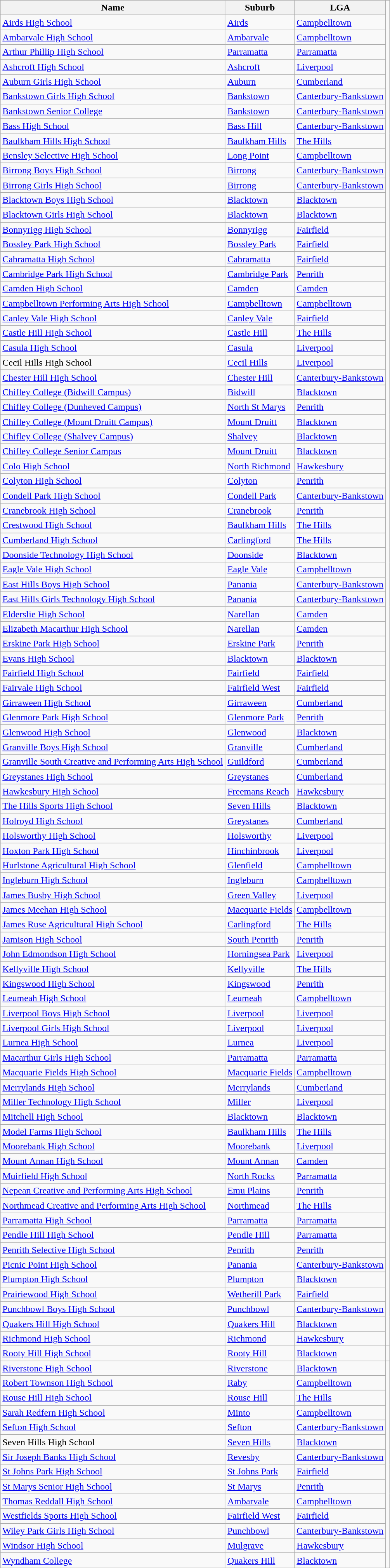<table class="wikitable sortable">
<tr>
<th>Name</th>
<th>Suburb</th>
<th>LGA</th>
</tr>
<tr>
<td><a href='#'>Airds High School</a></td>
<td><a href='#'>Airds</a></td>
<td><a href='#'>Campbelltown</a></td>
</tr>
<tr>
<td><a href='#'>Ambarvale High School</a></td>
<td><a href='#'>Ambarvale</a></td>
<td><a href='#'>Campbelltown</a></td>
</tr>
<tr>
<td><a href='#'>Arthur Phillip High School</a></td>
<td><a href='#'>Parramatta</a></td>
<td><a href='#'>Parramatta</a></td>
</tr>
<tr>
<td><a href='#'>Ashcroft High School</a></td>
<td><a href='#'>Ashcroft</a></td>
<td><a href='#'>Liverpool</a></td>
</tr>
<tr>
<td><a href='#'>Auburn Girls High School</a></td>
<td><a href='#'>Auburn</a></td>
<td><a href='#'>Cumberland</a></td>
</tr>
<tr>
<td><a href='#'>Bankstown Girls High School</a></td>
<td><a href='#'>Bankstown</a></td>
<td><a href='#'>Canterbury-Bankstown</a></td>
</tr>
<tr>
<td><a href='#'>Bankstown Senior College</a></td>
<td><a href='#'>Bankstown</a></td>
<td><a href='#'>Canterbury-Bankstown</a></td>
</tr>
<tr>
<td><a href='#'>Bass High School</a></td>
<td><a href='#'>Bass Hill</a></td>
<td><a href='#'>Canterbury-Bankstown</a></td>
</tr>
<tr>
<td><a href='#'>Baulkham Hills High School</a></td>
<td><a href='#'>Baulkham Hills</a></td>
<td><a href='#'>The Hills</a></td>
</tr>
<tr>
<td><a href='#'>Bensley Selective High School</a></td>
<td><a href='#'>Long Point</a></td>
<td><a href='#'>Campbelltown</a></td>
</tr>
<tr>
<td><a href='#'>Birrong Boys High School</a></td>
<td><a href='#'>Birrong</a></td>
<td><a href='#'>Canterbury-Bankstown</a></td>
</tr>
<tr>
<td><a href='#'>Birrong Girls High School</a></td>
<td><a href='#'>Birrong</a></td>
<td><a href='#'>Canterbury-Bankstown</a></td>
</tr>
<tr>
<td><a href='#'>Blacktown Boys High School</a></td>
<td><a href='#'>Blacktown</a></td>
<td><a href='#'>Blacktown</a></td>
</tr>
<tr>
<td><a href='#'>Blacktown Girls High School</a></td>
<td><a href='#'>Blacktown</a></td>
<td><a href='#'>Blacktown</a></td>
</tr>
<tr>
<td><a href='#'>Bonnyrigg High School</a></td>
<td><a href='#'>Bonnyrigg</a></td>
<td><a href='#'>Fairfield</a></td>
</tr>
<tr>
<td><a href='#'>Bossley Park High School</a></td>
<td><a href='#'>Bossley Park</a></td>
<td><a href='#'>Fairfield</a></td>
</tr>
<tr>
<td><a href='#'>Cabramatta High School</a></td>
<td><a href='#'>Cabramatta</a></td>
<td><a href='#'>Fairfield</a></td>
</tr>
<tr>
<td><a href='#'>Cambridge Park High School</a></td>
<td><a href='#'>Cambridge Park</a></td>
<td><a href='#'>Penrith</a></td>
</tr>
<tr>
<td><a href='#'>Camden High School</a></td>
<td><a href='#'>Camden</a></td>
<td><a href='#'>Camden</a></td>
</tr>
<tr>
<td><a href='#'>Campbelltown Performing Arts High School</a></td>
<td><a href='#'>Campbelltown</a></td>
<td><a href='#'>Campbelltown</a></td>
</tr>
<tr>
<td><a href='#'>Canley Vale High School</a></td>
<td><a href='#'>Canley Vale</a></td>
<td><a href='#'>Fairfield</a></td>
</tr>
<tr>
<td><a href='#'>Castle Hill High School</a></td>
<td><a href='#'>Castle Hill</a></td>
<td><a href='#'>The Hills</a></td>
</tr>
<tr>
<td><a href='#'>Casula High School</a></td>
<td><a href='#'>Casula</a></td>
<td><a href='#'>Liverpool</a></td>
</tr>
<tr>
<td>Cecil Hills High School</td>
<td><a href='#'>Cecil Hills</a></td>
<td><a href='#'>Liverpool</a></td>
</tr>
<tr>
<td><a href='#'>Chester Hill High School</a></td>
<td><a href='#'>Chester Hill</a></td>
<td><a href='#'>Canterbury-Bankstown</a></td>
</tr>
<tr>
<td><a href='#'>Chifley College (Bidwill Campus)</a></td>
<td><a href='#'>Bidwill</a></td>
<td><a href='#'>Blacktown</a></td>
</tr>
<tr>
<td><a href='#'>Chifley College (Dunheved Campus)</a></td>
<td><a href='#'>North St Marys</a></td>
<td><a href='#'>Penrith</a></td>
</tr>
<tr>
<td><a href='#'>Chifley College (Mount Druitt Campus)</a></td>
<td><a href='#'>Mount Druitt</a></td>
<td><a href='#'>Blacktown</a></td>
</tr>
<tr>
<td><a href='#'>Chifley College (Shalvey Campus)</a></td>
<td><a href='#'>Shalvey</a></td>
<td><a href='#'>Blacktown</a></td>
</tr>
<tr>
<td><a href='#'>Chifley College Senior Campus</a></td>
<td><a href='#'>Mount Druitt</a></td>
<td><a href='#'>Blacktown</a></td>
</tr>
<tr>
<td><a href='#'>Colo High School</a></td>
<td><a href='#'>North Richmond</a></td>
<td><a href='#'>Hawkesbury</a></td>
</tr>
<tr>
<td><a href='#'>Colyton High School</a></td>
<td><a href='#'>Colyton</a></td>
<td><a href='#'>Penrith</a></td>
</tr>
<tr>
<td><a href='#'>Condell Park High School</a></td>
<td><a href='#'>Condell Park</a></td>
<td><a href='#'>Canterbury-Bankstown</a></td>
</tr>
<tr>
<td><a href='#'>Cranebrook High School</a></td>
<td><a href='#'>Cranebrook</a></td>
<td><a href='#'>Penrith</a></td>
</tr>
<tr>
<td><a href='#'>Crestwood High School</a></td>
<td><a href='#'>Baulkham Hills</a></td>
<td><a href='#'>The Hills</a></td>
</tr>
<tr>
<td><a href='#'>Cumberland High School</a></td>
<td><a href='#'>Carlingford</a></td>
<td><a href='#'>The Hills</a></td>
</tr>
<tr>
<td><a href='#'>Doonside Technology High School</a></td>
<td><a href='#'>Doonside</a></td>
<td><a href='#'>Blacktown</a></td>
</tr>
<tr>
<td><a href='#'>Eagle Vale High School</a></td>
<td><a href='#'>Eagle Vale</a></td>
<td><a href='#'>Campbelltown</a></td>
</tr>
<tr>
<td><a href='#'>East Hills Boys High School</a></td>
<td><a href='#'>Panania</a></td>
<td><a href='#'>Canterbury-Bankstown</a></td>
</tr>
<tr>
<td><a href='#'>East Hills Girls Technology High School</a></td>
<td><a href='#'>Panania</a></td>
<td><a href='#'>Canterbury-Bankstown</a></td>
</tr>
<tr>
<td><a href='#'>Elderslie High School</a></td>
<td><a href='#'>Narellan</a></td>
<td><a href='#'>Camden</a></td>
</tr>
<tr>
<td><a href='#'>Elizabeth Macarthur High School</a></td>
<td><a href='#'>Narellan</a></td>
<td><a href='#'>Camden</a></td>
</tr>
<tr>
<td><a href='#'>Erskine Park High School</a></td>
<td><a href='#'>Erskine Park</a></td>
<td><a href='#'>Penrith</a></td>
</tr>
<tr>
<td><a href='#'>Evans High School</a></td>
<td><a href='#'>Blacktown</a></td>
<td><a href='#'>Blacktown</a></td>
</tr>
<tr>
<td><a href='#'>Fairfield High School</a></td>
<td><a href='#'>Fairfield</a></td>
<td><a href='#'>Fairfield</a></td>
</tr>
<tr>
<td><a href='#'>Fairvale High School</a></td>
<td><a href='#'>Fairfield West</a></td>
<td><a href='#'>Fairfield</a></td>
</tr>
<tr>
<td><a href='#'>Girraween High School</a></td>
<td><a href='#'>Girraween</a></td>
<td><a href='#'>Cumberland</a></td>
</tr>
<tr>
<td><a href='#'>Glenmore Park High School</a></td>
<td><a href='#'>Glenmore Park</a></td>
<td><a href='#'>Penrith</a></td>
</tr>
<tr>
<td><a href='#'>Glenwood High School</a></td>
<td><a href='#'>Glenwood</a></td>
<td><a href='#'>Blacktown</a></td>
</tr>
<tr>
<td><a href='#'>Granville Boys High School</a></td>
<td><a href='#'>Granville</a></td>
<td><a href='#'>Cumberland</a></td>
</tr>
<tr>
<td><a href='#'>Granville South Creative and Performing Arts High School</a></td>
<td><a href='#'>Guildford</a></td>
<td><a href='#'>Cumberland</a></td>
</tr>
<tr>
<td><a href='#'>Greystanes High School</a></td>
<td><a href='#'>Greystanes</a></td>
<td><a href='#'>Cumberland</a></td>
</tr>
<tr>
<td><a href='#'>Hawkesbury High School</a></td>
<td><a href='#'>Freemans Reach</a></td>
<td><a href='#'>Hawkesbury</a></td>
</tr>
<tr>
<td><a href='#'>The Hills Sports High School</a></td>
<td><a href='#'>Seven Hills</a></td>
<td><a href='#'>Blacktown</a></td>
</tr>
<tr>
<td><a href='#'>Holroyd High School</a></td>
<td><a href='#'>Greystanes</a></td>
<td><a href='#'>Cumberland</a></td>
</tr>
<tr>
<td><a href='#'>Holsworthy High School</a></td>
<td><a href='#'>Holsworthy</a></td>
<td><a href='#'>Liverpool</a></td>
</tr>
<tr>
<td><a href='#'>Hoxton Park High School</a></td>
<td><a href='#'>Hinchinbrook</a></td>
<td><a href='#'>Liverpool</a></td>
</tr>
<tr>
<td><a href='#'>Hurlstone Agricultural High School</a></td>
<td><a href='#'>Glenfield</a></td>
<td><a href='#'>Campbelltown</a></td>
</tr>
<tr>
<td><a href='#'>Ingleburn High School</a></td>
<td><a href='#'>Ingleburn</a></td>
<td><a href='#'>Campbelltown</a></td>
</tr>
<tr>
<td><a href='#'>James Busby High School</a></td>
<td><a href='#'>Green Valley</a></td>
<td><a href='#'>Liverpool</a></td>
</tr>
<tr>
<td><a href='#'>James Meehan High School</a></td>
<td><a href='#'>Macquarie Fields</a></td>
<td><a href='#'>Campbelltown</a></td>
</tr>
<tr>
<td><a href='#'>James Ruse Agricultural High School</a></td>
<td><a href='#'>Carlingford</a></td>
<td><a href='#'>The Hills</a></td>
</tr>
<tr>
<td><a href='#'>Jamison High School</a></td>
<td><a href='#'>South Penrith</a></td>
<td><a href='#'>Penrith</a></td>
</tr>
<tr>
<td><a href='#'>John Edmondson High School</a></td>
<td><a href='#'>Horningsea Park</a></td>
<td><a href='#'>Liverpool</a></td>
</tr>
<tr>
<td><a href='#'>Kellyville High School</a></td>
<td><a href='#'>Kellyville</a></td>
<td><a href='#'>The Hills</a></td>
</tr>
<tr>
<td><a href='#'>Kingswood High School</a></td>
<td><a href='#'>Kingswood</a></td>
<td><a href='#'>Penrith</a></td>
</tr>
<tr>
<td><a href='#'>Leumeah High School</a></td>
<td><a href='#'>Leumeah</a></td>
<td><a href='#'>Campbelltown</a></td>
</tr>
<tr>
<td><a href='#'>Liverpool Boys High School</a></td>
<td><a href='#'>Liverpool</a></td>
<td><a href='#'>Liverpool</a></td>
</tr>
<tr>
<td><a href='#'>Liverpool Girls High School</a></td>
<td><a href='#'>Liverpool</a></td>
<td><a href='#'>Liverpool</a></td>
</tr>
<tr>
<td><a href='#'>Lurnea High School</a></td>
<td><a href='#'>Lurnea</a></td>
<td><a href='#'>Liverpool</a></td>
</tr>
<tr>
<td><a href='#'>Macarthur Girls High School</a></td>
<td><a href='#'>Parramatta</a></td>
<td><a href='#'>Parramatta</a></td>
</tr>
<tr>
<td><a href='#'>Macquarie Fields High School</a></td>
<td><a href='#'>Macquarie Fields</a></td>
<td><a href='#'>Campbelltown</a></td>
</tr>
<tr>
<td><a href='#'>Merrylands High School</a></td>
<td><a href='#'>Merrylands</a></td>
<td><a href='#'>Cumberland</a></td>
</tr>
<tr>
<td><a href='#'>Miller Technology High School</a></td>
<td><a href='#'>Miller</a></td>
<td><a href='#'>Liverpool</a></td>
</tr>
<tr>
<td><a href='#'>Mitchell High School</a></td>
<td><a href='#'>Blacktown</a></td>
<td><a href='#'>Blacktown</a></td>
</tr>
<tr>
<td><a href='#'>Model Farms High School</a></td>
<td><a href='#'>Baulkham Hills</a></td>
<td><a href='#'>The Hills</a></td>
</tr>
<tr>
<td><a href='#'>Moorebank High School</a></td>
<td><a href='#'>Moorebank</a></td>
<td><a href='#'>Liverpool</a></td>
</tr>
<tr>
<td><a href='#'>Mount Annan High School</a></td>
<td><a href='#'>Mount Annan</a></td>
<td><a href='#'>Camden</a></td>
</tr>
<tr>
<td><a href='#'>Muirfield High School</a></td>
<td><a href='#'>North Rocks</a></td>
<td><a href='#'>Parramatta</a></td>
</tr>
<tr>
<td><a href='#'>Nepean Creative and Performing Arts High School</a></td>
<td><a href='#'>Emu Plains</a></td>
<td><a href='#'>Penrith</a></td>
</tr>
<tr>
<td><a href='#'>Northmead Creative and Performing Arts High School</a></td>
<td><a href='#'>Northmead</a></td>
<td><a href='#'>The Hills</a></td>
</tr>
<tr>
<td><a href='#'>Parramatta High School</a></td>
<td><a href='#'>Parramatta</a></td>
<td><a href='#'>Parramatta</a></td>
</tr>
<tr>
<td><a href='#'>Pendle Hill High School</a></td>
<td><a href='#'>Pendle Hill</a></td>
<td><a href='#'>Parramatta</a></td>
</tr>
<tr>
<td><a href='#'>Penrith Selective High School</a></td>
<td><a href='#'>Penrith</a></td>
<td><a href='#'>Penrith</a></td>
</tr>
<tr>
<td><a href='#'>Picnic Point High School</a></td>
<td><a href='#'>Panania</a></td>
<td><a href='#'>Canterbury-Bankstown</a></td>
</tr>
<tr>
<td><a href='#'>Plumpton High School</a></td>
<td><a href='#'>Plumpton</a></td>
<td><a href='#'>Blacktown</a></td>
</tr>
<tr>
<td><a href='#'>Prairiewood High School</a></td>
<td><a href='#'>Wetherill Park</a></td>
<td><a href='#'>Fairfield</a></td>
</tr>
<tr>
<td><a href='#'>Punchbowl Boys High School</a></td>
<td><a href='#'>Punchbowl</a></td>
<td><a href='#'>Canterbury-Bankstown</a></td>
</tr>
<tr>
<td><a href='#'>Quakers Hill High School</a></td>
<td><a href='#'>Quakers Hill</a></td>
<td><a href='#'>Blacktown</a></td>
</tr>
<tr>
<td><a href='#'>Richmond High School</a></td>
<td><a href='#'>Richmond</a></td>
<td><a href='#'>Hawkesbury</a></td>
</tr>
<tr>
<td><a href='#'>Rooty Hill High School</a></td>
<td><a href='#'>Rooty Hill</a></td>
<td><a href='#'>Blacktown</a></td>
<td></td>
</tr>
<tr>
<td><a href='#'>Riverstone High School</a></td>
<td><a href='#'>Riverstone</a></td>
<td><a href='#'>Blacktown</a></td>
</tr>
<tr>
<td><a href='#'>Robert Townson High School</a></td>
<td><a href='#'>Raby</a></td>
<td><a href='#'>Campbelltown</a></td>
</tr>
<tr>
<td><a href='#'>Rouse Hill High School</a></td>
<td><a href='#'>Rouse Hill</a></td>
<td><a href='#'>The Hills</a></td>
</tr>
<tr>
<td><a href='#'>Sarah Redfern High School</a></td>
<td><a href='#'>Minto</a></td>
<td><a href='#'>Campbelltown</a></td>
</tr>
<tr>
<td><a href='#'>Sefton High School</a></td>
<td><a href='#'>Sefton</a></td>
<td><a href='#'>Canterbury-Bankstown</a></td>
</tr>
<tr>
<td>Seven Hills High School</td>
<td><a href='#'>Seven Hills</a></td>
<td><a href='#'>Blacktown</a></td>
</tr>
<tr>
<td><a href='#'>Sir Joseph Banks High School</a></td>
<td><a href='#'>Revesby</a></td>
<td><a href='#'>Canterbury-Bankstown</a></td>
</tr>
<tr>
<td><a href='#'>St Johns Park High School</a></td>
<td><a href='#'>St Johns Park</a></td>
<td><a href='#'>Fairfield</a></td>
</tr>
<tr>
<td><a href='#'>St Marys Senior High School</a></td>
<td><a href='#'>St Marys</a></td>
<td><a href='#'>Penrith</a></td>
</tr>
<tr>
<td><a href='#'>Thomas Reddall High School</a></td>
<td><a href='#'>Ambarvale</a></td>
<td><a href='#'>Campbelltown</a></td>
</tr>
<tr>
<td><a href='#'>Westfields Sports High School</a></td>
<td><a href='#'>Fairfield West</a></td>
<td><a href='#'>Fairfield</a></td>
</tr>
<tr>
<td><a href='#'>Wiley Park Girls High School</a></td>
<td><a href='#'>Punchbowl</a></td>
<td><a href='#'>Canterbury-Bankstown</a></td>
</tr>
<tr>
<td><a href='#'>Windsor High School</a></td>
<td><a href='#'>Mulgrave</a></td>
<td><a href='#'>Hawkesbury</a></td>
</tr>
<tr>
<td><a href='#'>Wyndham College</a></td>
<td><a href='#'>Quakers Hill</a></td>
<td><a href='#'>Blacktown</a></td>
</tr>
</table>
